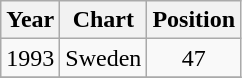<table class="wikitable">
<tr>
<th>Year</th>
<th>Chart</th>
<th>Position</th>
</tr>
<tr>
<td>1993</td>
<td>Sweden</td>
<td align="center">47</td>
</tr>
<tr>
</tr>
</table>
